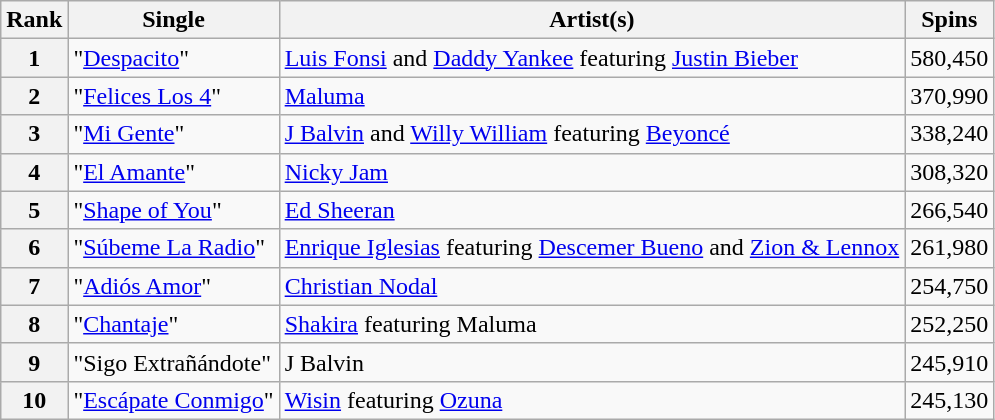<table class="wikitable plainrowheaders">
<tr>
<th>Rank</th>
<th>Single</th>
<th>Artist(s)</th>
<th>Spins</th>
</tr>
<tr>
<th scope="row" style="text-align:center">1</th>
<td>"<a href='#'>Despacito</a>"</td>
<td><a href='#'>Luis Fonsi</a> and <a href='#'>Daddy Yankee</a> featuring <a href='#'>Justin Bieber</a></td>
<td>580,450</td>
</tr>
<tr>
<th scope="row" style="text-align:center">2</th>
<td>"<a href='#'>Felices Los 4</a>"</td>
<td><a href='#'>Maluma</a></td>
<td>370,990</td>
</tr>
<tr>
<th scope="row" style="text-align:center">3</th>
<td>"<a href='#'>Mi Gente</a>"</td>
<td><a href='#'>J Balvin</a> and <a href='#'>Willy William</a> featuring <a href='#'>Beyoncé</a></td>
<td>338,240</td>
</tr>
<tr>
<th scope="row" style="text-align:center">4</th>
<td>"<a href='#'>El Amante</a>"</td>
<td><a href='#'>Nicky Jam</a></td>
<td>308,320</td>
</tr>
<tr>
<th scope="row" style="text-align:center">5</th>
<td>"<a href='#'>Shape of You</a>"</td>
<td><a href='#'>Ed Sheeran</a></td>
<td>266,540</td>
</tr>
<tr>
<th scope="row" style="text-align:center">6</th>
<td>"<a href='#'>Súbeme La Radio</a>"</td>
<td><a href='#'>Enrique Iglesias</a> featuring <a href='#'>Descemer Bueno</a> and <a href='#'>Zion & Lennox</a></td>
<td>261,980</td>
</tr>
<tr>
<th scope="row" style="text-align:center">7</th>
<td>"<a href='#'>Adiós Amor</a>"</td>
<td><a href='#'>Christian Nodal</a></td>
<td>254,750</td>
</tr>
<tr>
<th scope="row" style="text-align:center">8</th>
<td>"<a href='#'>Chantaje</a>"</td>
<td><a href='#'>Shakira</a> featuring Maluma</td>
<td>252,250</td>
</tr>
<tr>
<th scope="row" style="text-align:center">9</th>
<td>"Sigo Extrañándote"</td>
<td>J Balvin</td>
<td>245,910</td>
</tr>
<tr>
<th scope="row" style="text-align:center">10</th>
<td>"<a href='#'>Escápate Conmigo</a>"</td>
<td><a href='#'>Wisin</a> featuring <a href='#'>Ozuna</a></td>
<td>245,130</td>
</tr>
</table>
